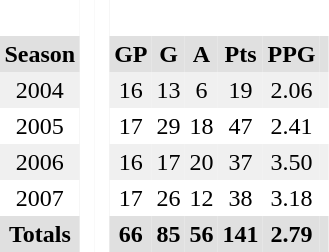<table BORDER="0" CELLPADDING="3" CELLSPACING="0">
<tr ALIGN="center" bgcolor="#e0e0e0">
<th colspan="1" bgcolor="#ffffff"> </th>
<th rowspan="99" bgcolor="#ffffff"> </th>
<th rowspan="99" bgcolor="#ffffff"> </th>
</tr>
<tr ALIGN="center" bgcolor="#e0e0e0">
<th>Season</th>
<th>GP</th>
<th>G</th>
<th>A</th>
<th>Pts</th>
<th>PPG</th>
<th></th>
</tr>
<tr ALIGN="center" bgcolor="#f0f0f0">
<td>2004</td>
<td>16</td>
<td>13</td>
<td>6</td>
<td>19</td>
<td>2.06</td>
<td></td>
</tr>
<tr ALIGN="center">
<td>2005</td>
<td>17</td>
<td>29</td>
<td>18</td>
<td>47</td>
<td>2.41</td>
<td></td>
</tr>
<tr ALIGN="center" bgcolor="#f0f0f0">
<td>2006</td>
<td>16</td>
<td>17</td>
<td>20</td>
<td>37</td>
<td>3.50</td>
<td></td>
</tr>
<tr ALIGN="center">
<td>2007</td>
<td>17</td>
<td>26</td>
<td>12</td>
<td>38</td>
<td>3.18</td>
<td></td>
</tr>
<tr ALIGN="center" bgcolor="#e0e0e0">
<th colspan="1.5">Totals</th>
<th>66</th>
<th>85</th>
<th>56</th>
<th>141</th>
<th>2.79</th>
<th></th>
</tr>
</table>
